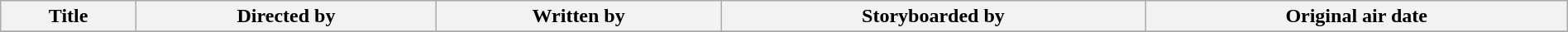<table class="wikitable plainrowheaders" border="1" style="width:100%;">
<tr>
<th>Title</th>
<th>Directed by</th>
<th>Written by</th>
<th>Storyboarded by</th>
<th>Original air date</th>
</tr>
<tr>
</tr>
</table>
